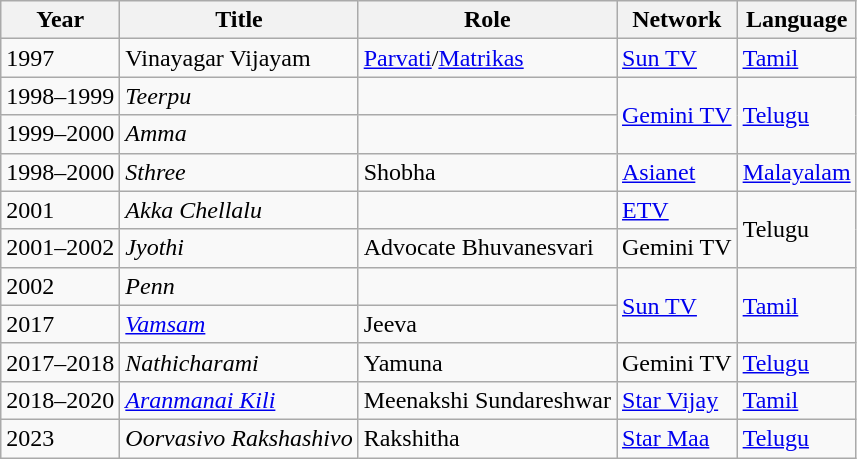<table class="wikitable sortable">
<tr>
<th>Year</th>
<th>Title</th>
<th>Role</th>
<th>Network</th>
<th>Language</th>
</tr>
<tr>
<td>1997</td>
<td>Vinayagar Vijayam</td>
<td><a href='#'>Parvati</a>/<a href='#'>Matrikas</a></td>
<td><a href='#'>Sun TV</a></td>
<td><a href='#'>Tamil</a></td>
</tr>
<tr>
<td>1998–1999</td>
<td><em>Teerpu</em></td>
<td></td>
<td rowspan="2"><a href='#'>Gemini TV</a></td>
<td rowspan="2"><a href='#'>Telugu</a></td>
</tr>
<tr>
<td>1999–2000</td>
<td><em>Amma</em></td>
<td></td>
</tr>
<tr>
<td>1998–2000</td>
<td><em>Sthree</em></td>
<td>Shobha</td>
<td><a href='#'>Asianet</a></td>
<td><a href='#'>Malayalam</a></td>
</tr>
<tr>
<td>2001</td>
<td><em>Akka Chellalu</em></td>
<td></td>
<td><a href='#'>ETV</a></td>
<td rowspan="2">Telugu</td>
</tr>
<tr>
<td>2001–2002</td>
<td><em>Jyothi</em></td>
<td>Advocate Bhuvanesvari</td>
<td>Gemini TV</td>
</tr>
<tr>
<td>2002</td>
<td><em>Penn</em></td>
<td></td>
<td rowspan="2"><a href='#'>Sun TV</a></td>
<td rowspan="2"><a href='#'>Tamil</a></td>
</tr>
<tr>
<td>2017</td>
<td><em><a href='#'>Vamsam</a></em></td>
<td>Jeeva</td>
</tr>
<tr>
<td>2017–2018</td>
<td><em>Nathicharami</em></td>
<td>Yamuna</td>
<td>Gemini TV</td>
<td><a href='#'>Telugu</a></td>
</tr>
<tr>
<td>2018–2020</td>
<td><em><a href='#'>Aranmanai Kili</a></em></td>
<td>Meenakshi Sundareshwar</td>
<td><a href='#'>Star Vijay</a></td>
<td><a href='#'>Tamil</a></td>
</tr>
<tr>
<td>2023</td>
<td><em>Oorvasivo Rakshashivo</em></td>
<td>Rakshitha</td>
<td><a href='#'>Star Maa</a></td>
<td><a href='#'>Telugu</a></td>
</tr>
</table>
